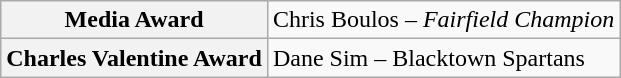<table class="wikitable">
<tr>
<th>Media Award</th>
<td>Chris Boulos – <em>Fairfield Champion</em></td>
</tr>
<tr>
<th>Charles Valentine Award</th>
<td>Dane Sim – Blacktown Spartans</td>
</tr>
</table>
